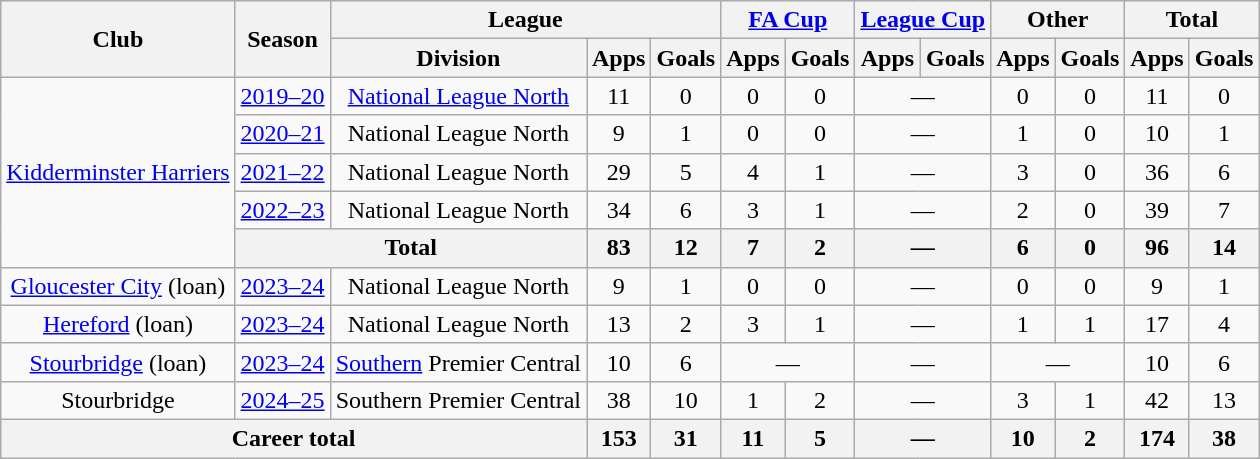<table class="wikitable" style="text-align: center">
<tr>
<th rowspan="2">Club</th>
<th rowspan="2">Season</th>
<th colspan="3">League</th>
<th colspan="2"><a href='#'>FA Cup</a></th>
<th colspan="2"><a href='#'>League Cup</a></th>
<th colspan="2">Other</th>
<th colspan="2">Total</th>
</tr>
<tr>
<th>Division</th>
<th>Apps</th>
<th>Goals</th>
<th>Apps</th>
<th>Goals</th>
<th>Apps</th>
<th>Goals</th>
<th>Apps</th>
<th>Goals</th>
<th>Apps</th>
<th>Goals</th>
</tr>
<tr>
<td rowspan="5"><a href='#'>Kidderminster Harriers</a></td>
<td><a href='#'>2019–20</a></td>
<td><a href='#'>National League North</a></td>
<td>11</td>
<td>0</td>
<td>0</td>
<td>0</td>
<td colspan="2">—</td>
<td>0</td>
<td>0</td>
<td>11</td>
<td>0</td>
</tr>
<tr>
<td><a href='#'>2020–21</a></td>
<td>National League North</td>
<td>9</td>
<td>1</td>
<td>0</td>
<td>0</td>
<td colspan="2">—</td>
<td>1</td>
<td>0</td>
<td>10</td>
<td>1</td>
</tr>
<tr>
<td><a href='#'>2021–22</a></td>
<td>National League North</td>
<td>29</td>
<td>5</td>
<td>4</td>
<td>1</td>
<td colspan="2">—</td>
<td>3</td>
<td>0</td>
<td>36</td>
<td>6</td>
</tr>
<tr>
<td><a href='#'>2022–23</a></td>
<td>National League North</td>
<td>34</td>
<td>6</td>
<td>3</td>
<td>1</td>
<td colspan="2">—</td>
<td>2</td>
<td>0</td>
<td>39</td>
<td>7</td>
</tr>
<tr>
<th colspan="2">Total</th>
<th>83</th>
<th>12</th>
<th>7</th>
<th>2</th>
<th colspan="2">—</th>
<th>6</th>
<th>0</th>
<th>96</th>
<th>14</th>
</tr>
<tr>
<td><a href='#'>Gloucester City</a> (loan)</td>
<td><a href='#'>2023–24</a></td>
<td>National League North</td>
<td>9</td>
<td>1</td>
<td>0</td>
<td>0</td>
<td colspan="2">—</td>
<td>0</td>
<td>0</td>
<td>9</td>
<td>1</td>
</tr>
<tr>
<td><a href='#'>Hereford</a> (loan)</td>
<td><a href='#'>2023–24</a></td>
<td>National League North</td>
<td>13</td>
<td>2</td>
<td>3</td>
<td>1</td>
<td colspan="2">—</td>
<td>1</td>
<td>1</td>
<td>17</td>
<td>4</td>
</tr>
<tr>
<td><a href='#'>Stourbridge</a> (loan)</td>
<td><a href='#'>2023–24</a></td>
<td><a href='#'>Southern</a> Premier Central</td>
<td>10</td>
<td>6</td>
<td colspan="2">—</td>
<td colspan="2">—</td>
<td colspan="2">—</td>
<td>10</td>
<td>6</td>
</tr>
<tr>
<td>Stourbridge</td>
<td><a href='#'>2024–25</a></td>
<td>Southern Premier Central</td>
<td>38</td>
<td>10</td>
<td>1</td>
<td>2</td>
<td colspan="2">—</td>
<td>3</td>
<td>1</td>
<td>42</td>
<td>13</td>
</tr>
<tr>
<th colspan="3">Career total</th>
<th>153</th>
<th>31</th>
<th>11</th>
<th>5</th>
<th colspan="2">—</th>
<th>10</th>
<th>2</th>
<th>174</th>
<th>38</th>
</tr>
</table>
